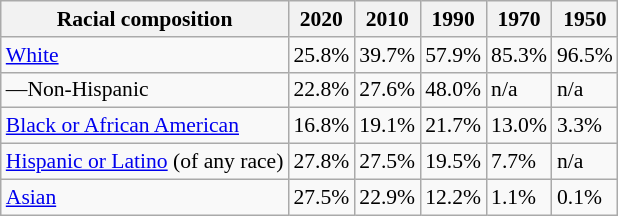<table class="wikitable sortable collapsible" style="font-size: 90%;">
<tr>
<th>Racial composition</th>
<th>2020</th>
<th>2010</th>
<th>1990</th>
<th>1970</th>
<th>1950</th>
</tr>
<tr>
<td><a href='#'>White</a></td>
<td>25.8%</td>
<td>39.7%</td>
<td>57.9%</td>
<td>85.3%</td>
<td>96.5%</td>
</tr>
<tr>
<td>—Non-Hispanic</td>
<td>22.8%</td>
<td>27.6%</td>
<td>48.0%</td>
<td>n/a</td>
<td>n/a</td>
</tr>
<tr>
<td><a href='#'>Black or African American</a></td>
<td>16.8%</td>
<td>19.1%</td>
<td>21.7%</td>
<td>13.0%</td>
<td>3.3%</td>
</tr>
<tr>
<td><a href='#'>Hispanic or Latino</a> (of any race)</td>
<td>27.8%</td>
<td>27.5%</td>
<td>19.5%</td>
<td>7.7%</td>
<td>n/a</td>
</tr>
<tr>
<td><a href='#'>Asian</a></td>
<td>27.5%</td>
<td>22.9%</td>
<td>12.2%</td>
<td>1.1%</td>
<td>0.1%</td>
</tr>
</table>
